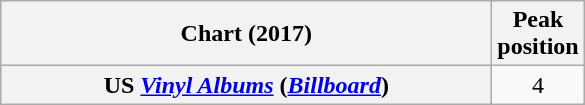<table class="wikitable plainrowheaders">
<tr>
<th scope="col" style="width:20em;">Chart (2017)</th>
<th scope="col">Peak<br>position</th>
</tr>
<tr>
<th scope="row">US <em><a href='#'>Vinyl Albums</a></em> (<em><a href='#'>Billboard</a></em>)</th>
<td style="text-align:center;">4</td>
</tr>
</table>
